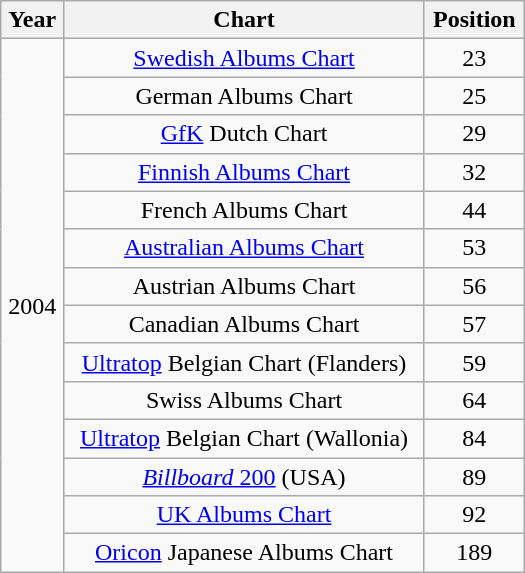<table class="wikitable" width="350px">
<tr>
<th align="center">Year</th>
<th align="center">Chart</th>
<th align="center">Position</th>
</tr>
<tr>
<td align="center"; rowspan="14">2004</td>
<td align="center"><a href='#'>Swedish Albums Chart</a></td>
<td align="center">23</td>
</tr>
<tr>
<td align="center">German Albums Chart</td>
<td align="center">25</td>
</tr>
<tr>
<td align="center"><a href='#'>GfK</a> Dutch Chart</td>
<td align="center">29</td>
</tr>
<tr>
<td align="center"><a href='#'>Finnish Albums Chart</a></td>
<td align="center">32</td>
</tr>
<tr>
<td align="center">French Albums Chart</td>
<td align="center">44</td>
</tr>
<tr>
<td align="center"><a href='#'>Australian Albums Chart</a></td>
<td align="center">53</td>
</tr>
<tr>
<td align="center">Austrian Albums Chart</td>
<td align="center">56</td>
</tr>
<tr>
<td align="center">Canadian Albums Chart</td>
<td align="center">57</td>
</tr>
<tr>
<td align="center"><a href='#'>Ultratop</a> Belgian Chart (Flanders)</td>
<td align="center">59</td>
</tr>
<tr>
<td align="center">Swiss Albums Chart</td>
<td align="center">64</td>
</tr>
<tr>
<td align="center"><a href='#'>Ultratop</a> Belgian Chart (Wallonia)</td>
<td align="center">84</td>
</tr>
<tr>
<td align="center"><a href='#'><em>Billboard</em> 200</a> (USA)</td>
<td align="center">89</td>
</tr>
<tr>
<td align="center"><a href='#'>UK Albums Chart</a></td>
<td align="center">92</td>
</tr>
<tr>
<td align="center"><a href='#'>Oricon</a> Japanese Albums Chart</td>
<td align="center">189</td>
</tr>
</table>
